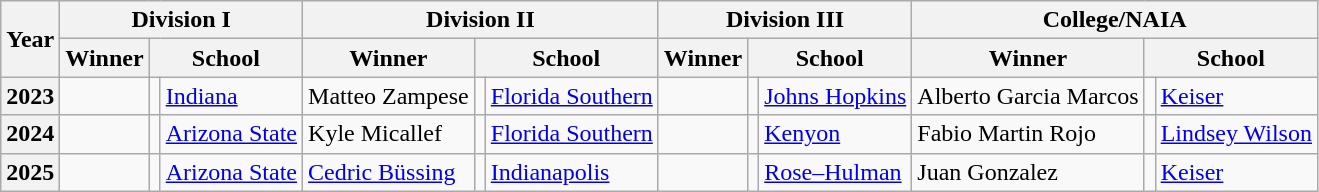<table class="wikitable sortable">
<tr>
<th scope="col" rowspan=2>Year</th>
<th scope="colgroup" colspan=3>Division I</th>
<th scope="colgroup" colspan=3>Division II</th>
<th scope="colgroup" colspan=3>Division III</th>
<th scope="colgroup" colspan=3>College/NAIA</th>
</tr>
<tr>
<th scope="col">Winner</th>
<th scope="col" colspan=2>School</th>
<th scope="col">Winner</th>
<th scope="col" colspan=2>School</th>
<th scope="col">Winner</th>
<th scope="col" colspan=2>School</th>
<th scope="col">Winner</th>
<th scope="col" colspan=2>School</th>
</tr>
<tr>
<th scope="row">2023</th>
<td></td>
<td style=></td>
<td><a href='#'>Indiana</a></td>
<td data-sort-value="Zampese, Matteo"> Matteo Zampese</td>
<td style=></td>
<td><a href='#'>Florida Southern</a></td>
<td></td>
<td style=></td>
<td><a href='#'>Johns Hopkins</a></td>
<td data-sort-value="Marcos, Alberto Garcia"> Alberto Garcia Marcos</td>
<td style=></td>
<td><a href='#'>Keiser</a></td>
</tr>
<tr>
<th scope="row">2024</th>
<td></td>
<td style=></td>
<td><a href='#'>Arizona State</a></td>
<td data-sort-value="Micallef, Kyle"> Kyle Micallef</td>
<td style=></td>
<td><a href='#'>Florida Southern</a></td>
<td></td>
<td style=></td>
<td><a href='#'>Kenyon</a></td>
<td data-sort-value="Rojo, Fabio Martin"> Fabio Martin Rojo</td>
<td style=></td>
<td><a href='#'>Lindsey Wilson</a></td>
</tr>
<tr>
<th scope="row">2025</th>
<td></td>
<td style=></td>
<td><a href='#'>Arizona State</a></td>
<td data-sort-value="Büssing, Cedric"> <a href='#'>Cedric Büssing</a></td>
<td style=></td>
<td><a href='#'>Indianapolis</a></td>
<td></td>
<td style=></td>
<td><a href='#'>Rose–Hulman</a></td>
<td data-sort-value="Gonzalez, Juan"> Juan Gonzalez</td>
<td style=></td>
<td><a href='#'>Keiser</a></td>
</tr>
</table>
